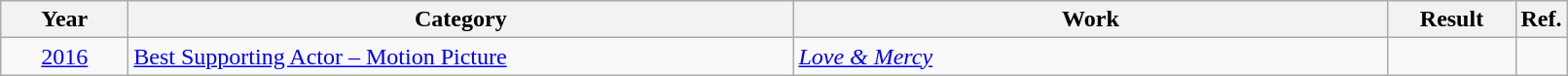<table class=wikitable>
<tr>
<th scope="col" style="width:5em;">Year</th>
<th scope="col" style="width:28em;">Category</th>
<th scope="col" style="width:25em;">Work</th>
<th scope="col" style="width:5em;">Result</th>
<th>Ref.</th>
</tr>
<tr>
<td style="text-align:center;"><a href='#'>2016</a></td>
<td><a href='#'>Best Supporting Actor – Motion Picture</a></td>
<td><em><a href='#'>Love & Mercy</a></em></td>
<td></td>
<td style="text-align:center;"></td>
</tr>
</table>
